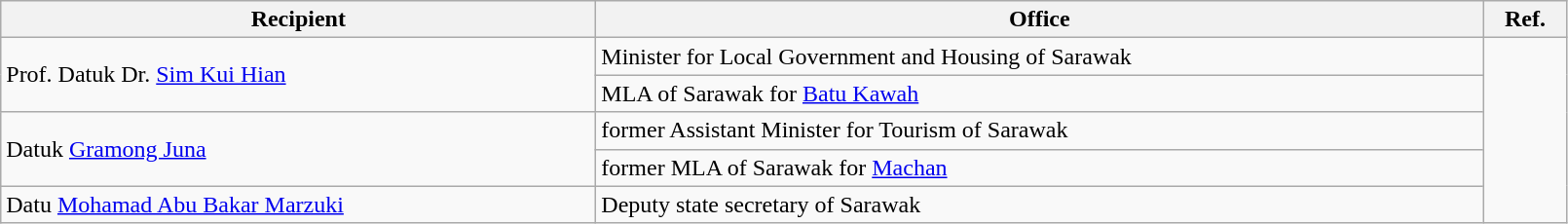<table class="wikitable">
<tr>
<th width=400>Recipient</th>
<th width=600>Office</th>
<th width=50>Ref.</th>
</tr>
<tr>
<td rowspan="2">Prof. Datuk Dr. <a href='#'>Sim Kui Hian</a></td>
<td>Minister for Local Government and Housing of Sarawak</td>
<td rowspan="5" align=center></td>
</tr>
<tr>
<td>MLA of Sarawak for <a href='#'>Batu Kawah</a></td>
</tr>
<tr>
<td rowspan="2">Datuk <a href='#'>Gramong Juna</a></td>
<td>former Assistant Minister for Tourism of Sarawak</td>
</tr>
<tr>
<td>former MLA of Sarawak for <a href='#'>Machan</a></td>
</tr>
<tr>
<td>Datu <a href='#'>Mohamad Abu Bakar Marzuki</a></td>
<td>Deputy state secretary of Sarawak</td>
</tr>
</table>
